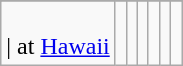<table class="wikitable">
<tr>
</tr>
<tr>
</tr>
<tr>
</tr>
<tr>
</tr>
<tr>
<td><br>| at <a href='#'>Hawaii</a></td>
<td></td>
<td></td>
<td></td>
<td></td>
<td></td>
<td></td>
</tr>
</table>
